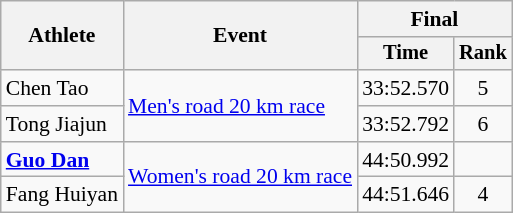<table class=wikitable style=font-size:90%;text-align:center>
<tr>
<th rowspan=2>Athlete</th>
<th rowspan=2>Event</th>
<th colspan=2>Final</th>
</tr>
<tr style="font-size:95%">
<th>Time</th>
<th>Rank</th>
</tr>
<tr>
<td align=left>Chen Tao</td>
<td align=left rowspan=2><a href='#'>Men's road 20 km race</a></td>
<td>33:52.570</td>
<td>5</td>
</tr>
<tr>
<td align=left>Tong Jiajun</td>
<td>33:52.792</td>
<td>6</td>
</tr>
<tr>
<td align=left><strong><a href='#'>Guo Dan</a></strong></td>
<td align=left rowspan=2><a href='#'>Women's road 20 km race</a></td>
<td>44:50.992</td>
<td></td>
</tr>
<tr>
<td align=left>Fang Huiyan</td>
<td>44:51.646</td>
<td>4</td>
</tr>
</table>
